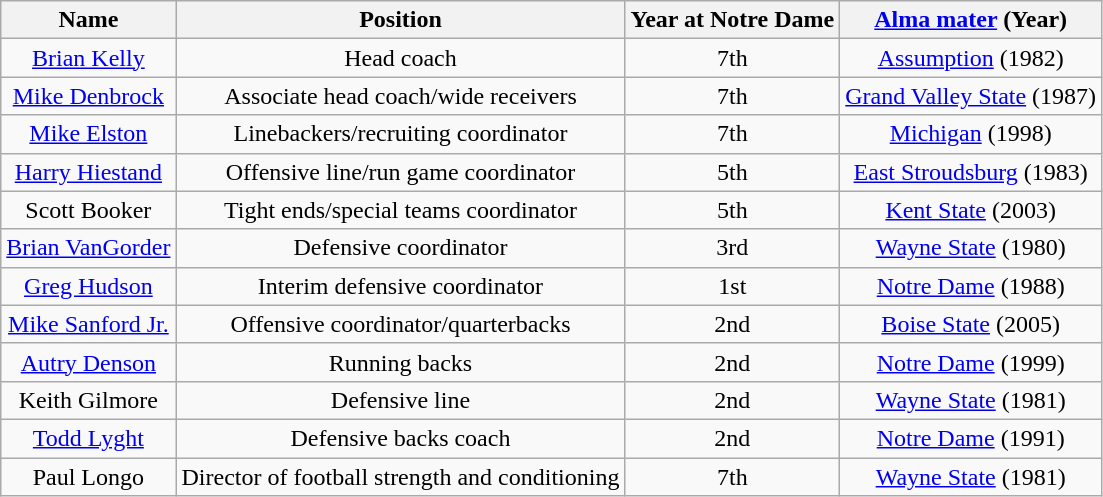<table class="wikitable">
<tr>
<th>Name</th>
<th>Position</th>
<th>Year at Notre Dame</th>
<th><a href='#'>Alma mater</a> (Year)</th>
</tr>
<tr style="text-align:center;">
<td><a href='#'>Brian Kelly</a></td>
<td>Head coach</td>
<td>7th</td>
<td><a href='#'>Assumption</a> (1982)</td>
</tr>
<tr style="text-align:center;">
<td><a href='#'>Mike Denbrock</a></td>
<td>Associate head coach/wide receivers</td>
<td>7th</td>
<td><a href='#'>Grand Valley State</a> (1987)</td>
</tr>
<tr style="text-align:center;">
<td><a href='#'>Mike Elston</a></td>
<td>Linebackers/recruiting coordinator</td>
<td>7th</td>
<td><a href='#'>Michigan</a> (1998)</td>
</tr>
<tr style="text-align:center;">
<td><a href='#'>Harry Hiestand</a></td>
<td>Offensive line/run game coordinator</td>
<td>5th</td>
<td><a href='#'>East Stroudsburg</a> (1983)</td>
</tr>
<tr style="text-align:center;">
<td>Scott Booker</td>
<td>Tight ends/special teams coordinator</td>
<td>5th</td>
<td><a href='#'>Kent State</a> (2003)</td>
</tr>
<tr style="text-align:center;">
<td><a href='#'>Brian VanGorder</a></td>
<td>Defensive coordinator</td>
<td>3rd</td>
<td><a href='#'>Wayne State</a> (1980)</td>
</tr>
<tr style="text-align:center;">
<td><a href='#'>Greg Hudson</a></td>
<td>Interim defensive coordinator</td>
<td>1st</td>
<td><a href='#'>Notre Dame</a> (1988)</td>
</tr>
<tr style="text-align:center;">
<td><a href='#'>Mike Sanford Jr.</a></td>
<td>Offensive coordinator/quarterbacks</td>
<td>2nd</td>
<td><a href='#'>Boise State</a> (2005)</td>
</tr>
<tr style="text-align:center;">
<td><a href='#'>Autry Denson</a></td>
<td>Running backs</td>
<td>2nd</td>
<td><a href='#'>Notre Dame</a> (1999)</td>
</tr>
<tr style="text-align:center;">
<td>Keith Gilmore</td>
<td>Defensive line</td>
<td>2nd</td>
<td><a href='#'>Wayne State</a> (1981)</td>
</tr>
<tr style="text-align:center;">
<td><a href='#'>Todd Lyght</a></td>
<td>Defensive backs coach</td>
<td>2nd</td>
<td><a href='#'>Notre Dame</a> (1991)</td>
</tr>
<tr style="text-align:center;">
<td>Paul Longo</td>
<td>Director of football strength and conditioning</td>
<td>7th</td>
<td><a href='#'>Wayne State</a> (1981)</td>
</tr>
</table>
